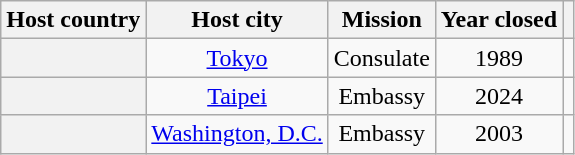<table class="wikitable plainrowheaders" style="text-align:center;">
<tr>
<th scope="col">Host country</th>
<th scope="col">Host city</th>
<th scope="col">Mission</th>
<th scope="col">Year closed</th>
<th scope="col"></th>
</tr>
<tr>
<th scope="row"></th>
<td><a href='#'>Tokyo</a></td>
<td>Consulate</td>
<td>1989</td>
<td></td>
</tr>
<tr>
<th scope="row"></th>
<td><a href='#'>Taipei</a></td>
<td>Embassy</td>
<td>2024</td>
<td></td>
</tr>
<tr>
<th scope="row"></th>
<td><a href='#'>Washington, D.C.</a></td>
<td>Embassy</td>
<td>2003</td>
<td></td>
</tr>
</table>
